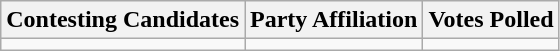<table class="wikitable sortable">
<tr>
<th>Contesting Candidates</th>
<th>Party Affiliation</th>
<th>Votes Polled</th>
</tr>
<tr CH Muhammad Yasin Sohal PMLN>
<td></td>
<td></td>
<td></td>
</tr>
</table>
